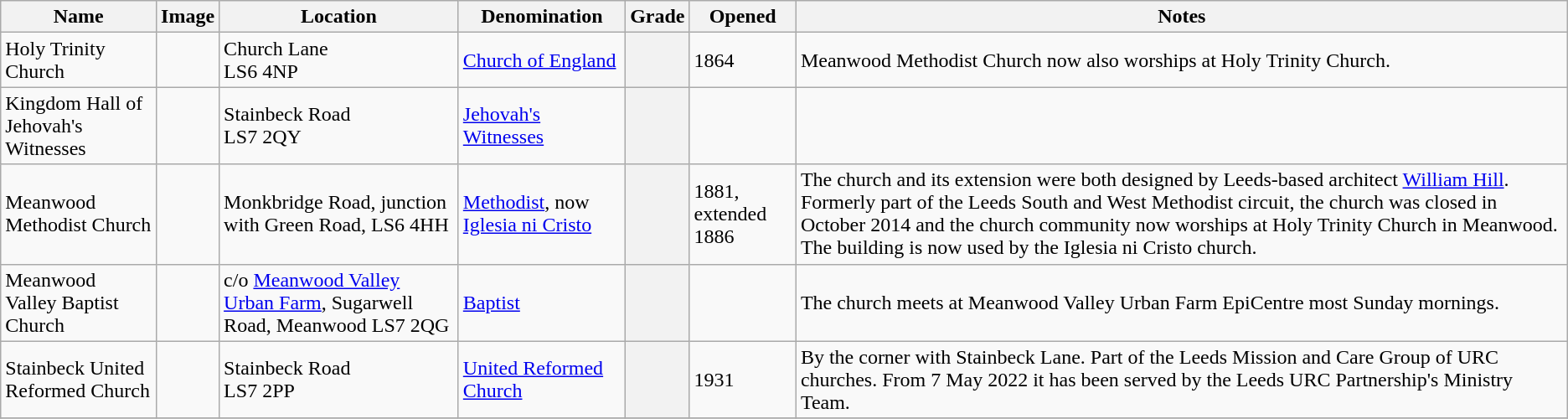<table class="wikitable sortable">
<tr>
<th>Name</th>
<th class="unsortable">Image</th>
<th>Location</th>
<th>Denomination</th>
<th>Grade</th>
<th>Opened</th>
<th class="unsortable">Notes</th>
</tr>
<tr>
<td>Holy Trinity Church </td>
<td></td>
<td>Church Lane<br>LS6 4NP</td>
<td><a href='#'>Church of England</a></td>
<th></th>
<td>1864</td>
<td>Meanwood Methodist Church now also worships at Holy Trinity Church.</td>
</tr>
<tr>
<td>Kingdom Hall of Jehovah's Witnesses</td>
<td></td>
<td>Stainbeck Road<br>LS7 2QY</td>
<td><a href='#'>Jehovah's Witnesses</a></td>
<th></th>
<td></td>
<td></td>
</tr>
<tr>
<td>Meanwood Methodist Church</td>
<td></td>
<td>Monkbridge Road, junction with Green Road, LS6 4HH</td>
<td><a href='#'>Methodist</a>, now <a href='#'>Iglesia ni Cristo</a></td>
<th></th>
<td>1881, extended 1886 </td>
<td>The church and its extension were both designed by Leeds-based architect <a href='#'>William Hill</a>. Formerly part of the Leeds South and West Methodist circuit, the church was closed in October 2014 and the church community now worships at Holy Trinity Church in Meanwood. The building is now used by the Iglesia ni Cristo church.</td>
</tr>
<tr>
<td>Meanwood Valley Baptist Church</td>
<td></td>
<td>c/o <a href='#'>Meanwood Valley Urban Farm</a>, Sugarwell Road, Meanwood LS7 2QG</td>
<td><a href='#'>Baptist</a></td>
<th></th>
<td></td>
<td>The church meets at Meanwood Valley Urban Farm EpiCentre most Sunday mornings.</td>
</tr>
<tr>
<td>Stainbeck United Reformed Church </td>
<td></td>
<td>Stainbeck Road<br>LS7 2PP</td>
<td><a href='#'>United Reformed Church</a></td>
<th></th>
<td>1931</td>
<td>By the corner with Stainbeck Lane. Part of the Leeds Mission and Care Group of URC churches. From 7 May 2022 it has been served by the Leeds URC Partnership's Ministry Team.</td>
</tr>
<tr>
</tr>
</table>
